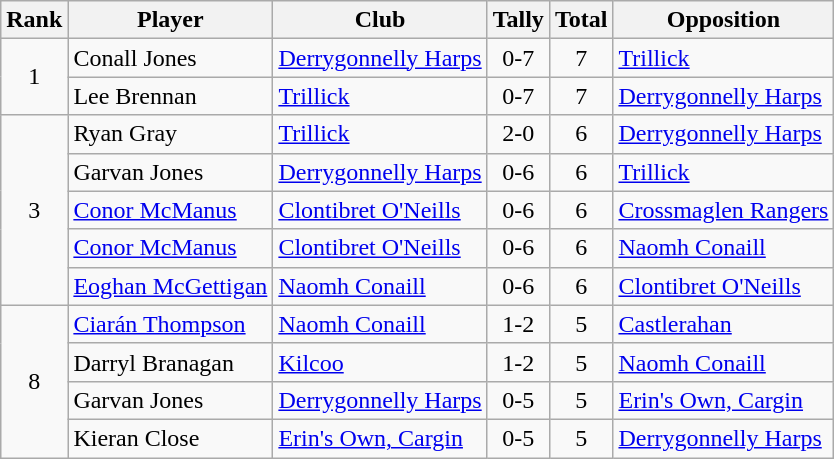<table class="wikitable">
<tr>
<th>Rank</th>
<th>Player</th>
<th>Club</th>
<th>Tally</th>
<th>Total</th>
<th>Opposition</th>
</tr>
<tr>
<td rowspan="2" style="text-align:center;">1</td>
<td>Conall Jones</td>
<td><a href='#'>Derrygonnelly Harps</a></td>
<td align=center>0-7</td>
<td align=center>7</td>
<td><a href='#'>Trillick</a></td>
</tr>
<tr>
<td>Lee Brennan</td>
<td><a href='#'>Trillick</a></td>
<td align=center>0-7</td>
<td align=center>7</td>
<td><a href='#'>Derrygonnelly Harps</a></td>
</tr>
<tr>
<td rowspan="5" style="text-align:center;">3</td>
<td>Ryan Gray</td>
<td><a href='#'>Trillick</a></td>
<td align=center>2-0</td>
<td align=center>6</td>
<td><a href='#'>Derrygonnelly Harps</a></td>
</tr>
<tr>
<td>Garvan Jones</td>
<td><a href='#'>Derrygonnelly Harps</a></td>
<td align=center>0-6</td>
<td align=center>6</td>
<td><a href='#'>Trillick</a></td>
</tr>
<tr>
<td><a href='#'>Conor McManus</a></td>
<td><a href='#'>Clontibret O'Neills</a></td>
<td align=center>0-6</td>
<td align=center>6</td>
<td><a href='#'>Crossmaglen Rangers</a></td>
</tr>
<tr>
<td><a href='#'>Conor McManus</a></td>
<td><a href='#'>Clontibret O'Neills</a></td>
<td align=center>0-6</td>
<td align=center>6</td>
<td><a href='#'>Naomh Conaill</a></td>
</tr>
<tr>
<td><a href='#'>Eoghan McGettigan</a></td>
<td><a href='#'>Naomh Conaill</a></td>
<td align=center>0-6</td>
<td align=center>6</td>
<td><a href='#'>Clontibret O'Neills</a></td>
</tr>
<tr>
<td rowspan="4" style="text-align:center;">8</td>
<td><a href='#'>Ciarán Thompson</a></td>
<td><a href='#'>Naomh Conaill</a></td>
<td align=center>1-2</td>
<td align=center>5</td>
<td><a href='#'>Castlerahan</a></td>
</tr>
<tr>
<td>Darryl Branagan</td>
<td><a href='#'>Kilcoo</a></td>
<td align=center>1-2</td>
<td align=center>5</td>
<td><a href='#'>Naomh Conaill</a></td>
</tr>
<tr>
<td>Garvan Jones</td>
<td><a href='#'>Derrygonnelly Harps</a></td>
<td align=center>0-5</td>
<td align=center>5</td>
<td><a href='#'>Erin's Own, Cargin</a></td>
</tr>
<tr>
<td>Kieran Close</td>
<td><a href='#'>Erin's Own, Cargin</a></td>
<td align=center>0-5</td>
<td align=center>5</td>
<td><a href='#'>Derrygonnelly Harps</a></td>
</tr>
</table>
